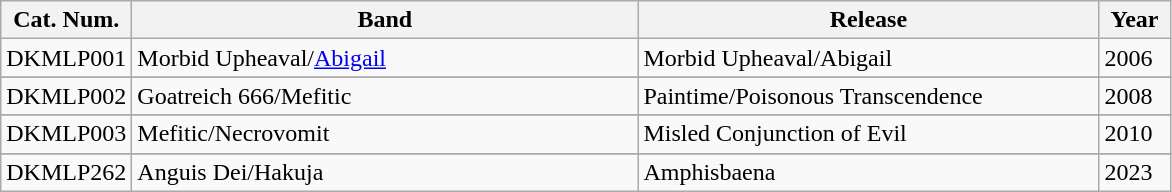<table class="wikitable" style="margin:">
<tr>
<th width="70" rowspan="1">Cat. Num.</th>
<th Width="330" rowspan="1">Band</th>
<th width="300" rowspan="1">Release</th>
<th width="40" rowspan="1">Year</th>
</tr>
<tr>
<td>DKMLP001</td>
<td>Morbid Upheaval/<a href='#'>Abigail</a></td>
<td>Morbid Upheaval/Abigail</td>
<td>2006</td>
</tr>
<tr>
</tr>
<tr>
<td>DKMLP002</td>
<td>Goatreich 666/Mefitic</td>
<td>Paintime/Poisonous Transcendence</td>
<td>2008</td>
</tr>
<tr>
</tr>
<tr>
<td>DKMLP003</td>
<td>Mefitic/Necrovomit</td>
<td>Misled Conjunction of Evil</td>
<td>2010</td>
</tr>
<tr>
</tr>
<tr>
<td>DKMLP262</td>
<td>Anguis Dei/Hakuja</td>
<td>Amphisbaena</td>
<td>2023</td>
</tr>
</table>
